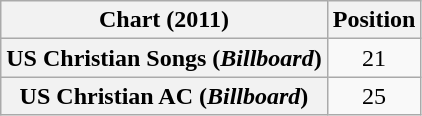<table class="wikitable plainrowheaders" style="text-align:center">
<tr>
<th scope="col">Chart (2011)</th>
<th scope="col">Position</th>
</tr>
<tr>
<th scope="row">US Christian Songs (<em>Billboard</em>)</th>
<td>21</td>
</tr>
<tr>
<th scope="row">US Christian AC (<em>Billboard</em>)</th>
<td>25</td>
</tr>
</table>
